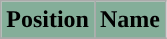<table class="wikitable">
<tr>
<th style="background:#84ae99; ">Position</th>
<th style="background:#84ae99; ">Name</th>
</tr>
<tr>
</tr>
</table>
